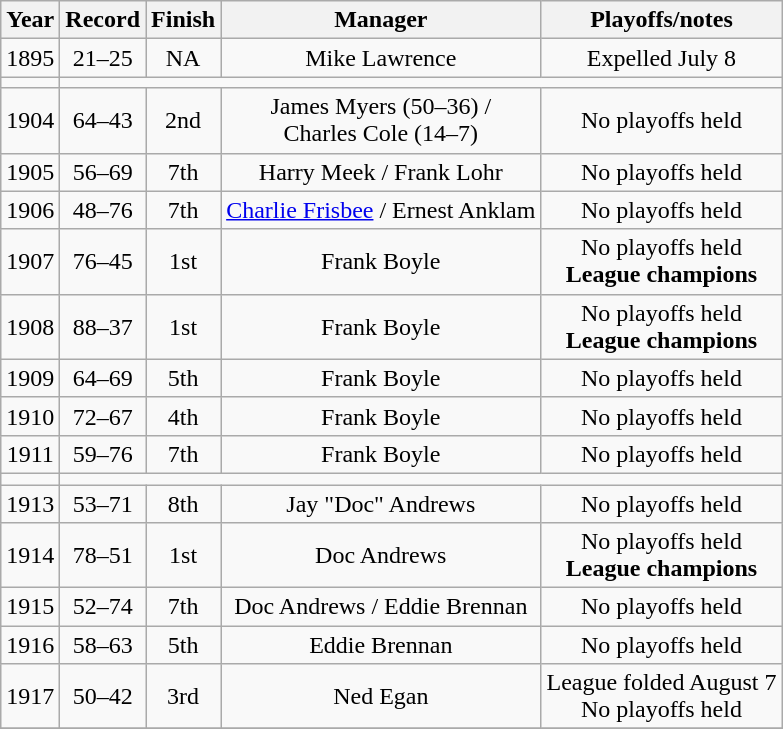<table class="wikitable">
<tr>
<th>Year</th>
<th>Record</th>
<th>Finish</th>
<th>Manager</th>
<th>Playoffs/notes</th>
</tr>
<tr align=center>
<td>1895</td>
<td>21–25</td>
<td>NA</td>
<td>Mike Lawrence</td>
<td>Expelled July 8</td>
</tr>
<tr align=center>
<td></td>
</tr>
<tr align=center>
<td>1904</td>
<td>64–43</td>
<td>2nd</td>
<td>James Myers (50–36) /<br> Charles Cole (14–7)</td>
<td>No playoffs held</td>
</tr>
<tr align=center>
<td>1905</td>
<td>56–69</td>
<td>7th</td>
<td>Harry Meek / Frank Lohr</td>
<td>No playoffs held</td>
</tr>
<tr align=center>
<td>1906</td>
<td>48–76</td>
<td>7th</td>
<td><a href='#'>Charlie Frisbee</a> / Ernest Anklam</td>
<td>No playoffs held</td>
</tr>
<tr align=center>
<td>1907</td>
<td>76–45</td>
<td>1st</td>
<td>Frank Boyle</td>
<td>No playoffs held<br><strong>League champions</strong></td>
</tr>
<tr align=center>
<td>1908</td>
<td>88–37</td>
<td>1st</td>
<td>Frank Boyle</td>
<td>No playoffs held<br><strong>League champions</strong></td>
</tr>
<tr align=center>
<td>1909</td>
<td>64–69</td>
<td>5th</td>
<td>Frank Boyle</td>
<td>No playoffs held</td>
</tr>
<tr align=center>
<td>1910</td>
<td>72–67</td>
<td>4th</td>
<td>Frank Boyle</td>
<td>No playoffs held</td>
</tr>
<tr align=center>
<td>1911</td>
<td>59–76</td>
<td>7th</td>
<td>Frank Boyle</td>
<td>No playoffs held</td>
</tr>
<tr align=center>
<td></td>
</tr>
<tr align=center>
<td>1913</td>
<td>53–71</td>
<td>8th</td>
<td>Jay "Doc" Andrews</td>
<td>No playoffs held</td>
</tr>
<tr align=center>
<td>1914</td>
<td>78–51</td>
<td>1st</td>
<td>Doc Andrews</td>
<td>No playoffs held <br><strong>League champions</strong></td>
</tr>
<tr align=center>
<td>1915</td>
<td>52–74</td>
<td>7th</td>
<td>Doc Andrews / Eddie Brennan</td>
<td>No playoffs held</td>
</tr>
<tr align=center>
<td>1916</td>
<td>58–63</td>
<td>5th</td>
<td>Eddie Brennan</td>
<td>No playoffs held</td>
</tr>
<tr align=center>
<td>1917</td>
<td>50–42</td>
<td>3rd</td>
<td>Ned Egan</td>
<td>League folded August 7<br>No playoffs held</td>
</tr>
<tr align=center>
</tr>
</table>
